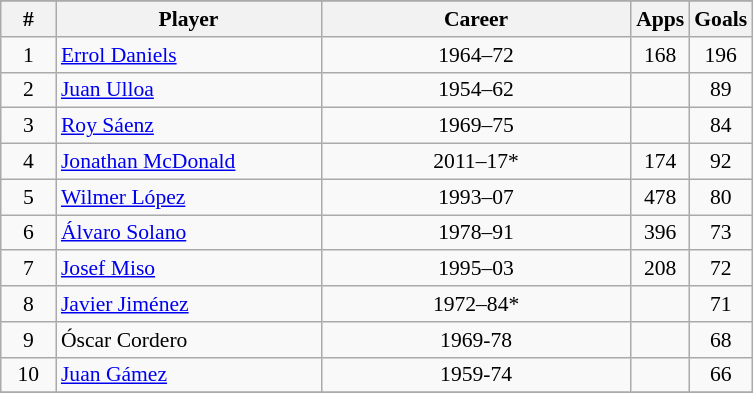<table class="wikitable" style="font-size: 90%; text-align: center;">
<tr>
</tr>
<tr>
<th width=30px>#</th>
<th width=170px>Player</th>
<th width=200px>Career</th>
<th width=30px>Apps</th>
<th width=30px>Goals</th>
</tr>
<tr>
<td>1</td>
<td align=left> <a href='#'>Errol Daniels</a></td>
<td>1964–72</td>
<td>168</td>
<td>196</td>
</tr>
<tr>
<td>2</td>
<td align=left> <a href='#'>Juan Ulloa</a></td>
<td>1954–62</td>
<td></td>
<td>89</td>
</tr>
<tr>
<td>3</td>
<td align=left> <a href='#'>Roy Sáenz</a></td>
<td>1969–75</td>
<td></td>
<td>84</td>
</tr>
<tr>
<td>4</td>
<td align=left> <a href='#'>Jonathan McDonald</a></td>
<td>2011–17*</td>
<td>174</td>
<td>92</td>
</tr>
<tr>
<td>5</td>
<td align=left> <a href='#'>Wilmer López</a></td>
<td>1993–07</td>
<td>478</td>
<td>80</td>
</tr>
<tr>
<td>6</td>
<td align=left> <a href='#'>Álvaro Solano</a></td>
<td>1978–91</td>
<td>396</td>
<td>73</td>
</tr>
<tr>
<td>7</td>
<td align=left> <a href='#'>Josef Miso</a></td>
<td>1995–03</td>
<td>208</td>
<td>72</td>
</tr>
<tr>
<td>8</td>
<td align=left> <a href='#'>Javier Jiménez</a></td>
<td>1972–84*</td>
<td></td>
<td>71</td>
</tr>
<tr>
<td>9</td>
<td align=left> Óscar Cordero</td>
<td>1969-78</td>
<td></td>
<td>68</td>
</tr>
<tr>
<td>10</td>
<td align=left> <a href='#'>Juan Gámez</a></td>
<td>1959-74</td>
<td></td>
<td>66</td>
</tr>
<tr>
</tr>
</table>
